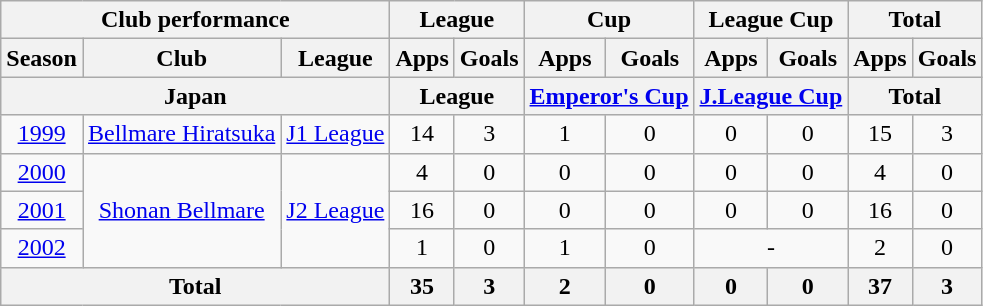<table class="wikitable" style="text-align:center;">
<tr>
<th colspan=3>Club performance</th>
<th colspan=2>League</th>
<th colspan=2>Cup</th>
<th colspan=2>League Cup</th>
<th colspan=2>Total</th>
</tr>
<tr>
<th>Season</th>
<th>Club</th>
<th>League</th>
<th>Apps</th>
<th>Goals</th>
<th>Apps</th>
<th>Goals</th>
<th>Apps</th>
<th>Goals</th>
<th>Apps</th>
<th>Goals</th>
</tr>
<tr>
<th colspan=3>Japan</th>
<th colspan=2>League</th>
<th colspan=2><a href='#'>Emperor's Cup</a></th>
<th colspan=2><a href='#'>J.League Cup</a></th>
<th colspan=2>Total</th>
</tr>
<tr>
<td><a href='#'>1999</a></td>
<td><a href='#'>Bellmare Hiratsuka</a></td>
<td><a href='#'>J1 League</a></td>
<td>14</td>
<td>3</td>
<td>1</td>
<td>0</td>
<td>0</td>
<td>0</td>
<td>15</td>
<td>3</td>
</tr>
<tr>
<td><a href='#'>2000</a></td>
<td rowspan="3"><a href='#'>Shonan Bellmare</a></td>
<td rowspan="3"><a href='#'>J2 League</a></td>
<td>4</td>
<td>0</td>
<td>0</td>
<td>0</td>
<td>0</td>
<td>0</td>
<td>4</td>
<td>0</td>
</tr>
<tr>
<td><a href='#'>2001</a></td>
<td>16</td>
<td>0</td>
<td>0</td>
<td>0</td>
<td>0</td>
<td>0</td>
<td>16</td>
<td>0</td>
</tr>
<tr>
<td><a href='#'>2002</a></td>
<td>1</td>
<td>0</td>
<td>1</td>
<td>0</td>
<td colspan="2">-</td>
<td>2</td>
<td>0</td>
</tr>
<tr>
<th colspan=3>Total</th>
<th>35</th>
<th>3</th>
<th>2</th>
<th>0</th>
<th>0</th>
<th>0</th>
<th>37</th>
<th>3</th>
</tr>
</table>
